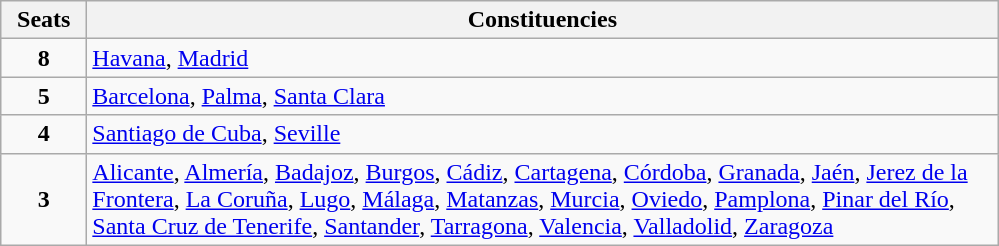<table class="wikitable" style="text-align:left;">
<tr>
<th width="50">Seats</th>
<th width="600">Constituencies</th>
</tr>
<tr>
<td align="center"><strong>8</strong></td>
<td><a href='#'>Havana</a>, <a href='#'>Madrid</a></td>
</tr>
<tr>
<td align="center"><strong>5</strong></td>
<td><a href='#'>Barcelona</a>, <a href='#'>Palma</a>, <a href='#'>Santa Clara</a></td>
</tr>
<tr>
<td align="center"><strong>4</strong></td>
<td><a href='#'>Santiago de Cuba</a>, <a href='#'>Seville</a></td>
</tr>
<tr>
<td align="center"><strong>3</strong></td>
<td><a href='#'>Alicante</a>, <a href='#'>Almería</a>, <a href='#'>Badajoz</a>, <a href='#'>Burgos</a>, <a href='#'>Cádiz</a>, <a href='#'>Cartagena</a>, <a href='#'>Córdoba</a>, <a href='#'>Granada</a>, <a href='#'>Jaén</a>, <a href='#'>Jerez de la Frontera</a>, <a href='#'>La Coruña</a>, <a href='#'>Lugo</a>, <a href='#'>Málaga</a>, <a href='#'>Matanzas</a>, <a href='#'>Murcia</a>, <a href='#'>Oviedo</a>, <a href='#'>Pamplona</a>, <a href='#'>Pinar del Río</a>, <a href='#'>Santa Cruz de Tenerife</a>, <a href='#'>Santander</a>, <a href='#'>Tarragona</a>, <a href='#'>Valencia</a>, <a href='#'>Valladolid</a>, <a href='#'>Zaragoza</a></td>
</tr>
</table>
